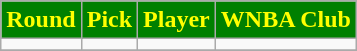<table class="wikitable" style="text-align:center">
<tr>
<th style="background:green;color:yellow;">Round</th>
<th style="background:green;color:yellow;">Pick</th>
<th style="background:green;color:yellow;">Player</th>
<th style="background:green;color:yellow;">WNBA Club</th>
</tr>
<tr>
<td></td>
<td></td>
<td></td>
<td></td>
</tr>
<tr>
</tr>
</table>
